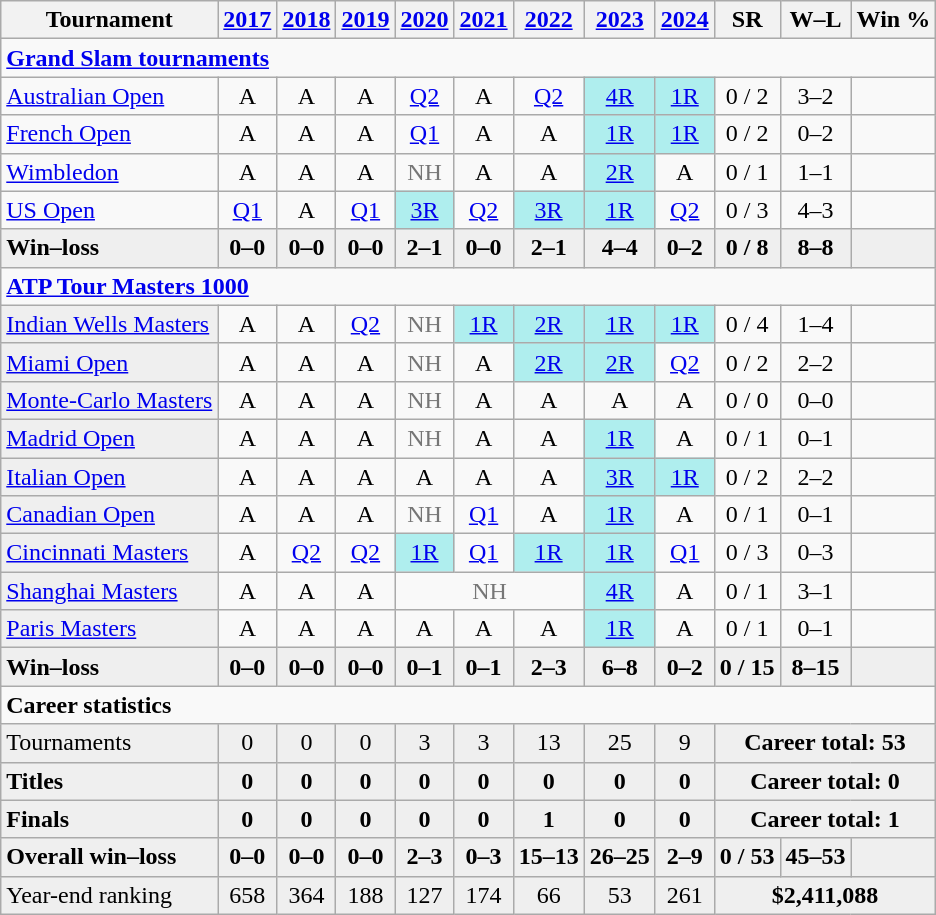<table class=wikitable style=text-align:center>
<tr>
<th>Tournament</th>
<th><a href='#'>2017</a></th>
<th><a href='#'>2018</a></th>
<th><a href='#'>2019</a></th>
<th><a href='#'>2020</a></th>
<th><a href='#'>2021</a></th>
<th><a href='#'>2022</a></th>
<th><a href='#'>2023</a></th>
<th><a href='#'>2024</a></th>
<th>SR</th>
<th>W–L</th>
<th>Win %</th>
</tr>
<tr>
<td colspan=26 style=text-align:left><a href='#'><strong>Grand Slam tournaments</strong></a></td>
</tr>
<tr>
<td align=left><a href='#'>Australian Open</a></td>
<td>A</td>
<td>A</td>
<td>A</td>
<td><a href='#'>Q2</a></td>
<td>A</td>
<td><a href='#'>Q2</a></td>
<td bgcolor=afeeee><a href='#'>4R</a></td>
<td bgcolor=afeeee><a href='#'>1R</a></td>
<td>0 / 2</td>
<td>3–2</td>
<td></td>
</tr>
<tr>
<td align=left><a href='#'>French Open</a></td>
<td>A</td>
<td>A</td>
<td>A</td>
<td><a href='#'>Q1</a></td>
<td>A</td>
<td>A</td>
<td bgcolor=afeeee><a href='#'>1R</a></td>
<td bgcolor=afeeee><a href='#'>1R</a></td>
<td>0 / 2</td>
<td>0–2</td>
<td></td>
</tr>
<tr>
<td align=left><a href='#'>Wimbledon</a></td>
<td>A</td>
<td>A</td>
<td>A</td>
<td style=color:#767676>NH</td>
<td>A</td>
<td>A</td>
<td bgcolor=afeeee><a href='#'>2R</a></td>
<td>A</td>
<td>0 / 1</td>
<td>1–1</td>
<td></td>
</tr>
<tr>
<td align=left><a href='#'>US Open</a></td>
<td><a href='#'>Q1</a></td>
<td>A</td>
<td><a href='#'>Q1</a></td>
<td bgcolor=afeeee><a href='#'>3R</a></td>
<td><a href='#'>Q2</a></td>
<td bgcolor=afeeee><a href='#'>3R</a></td>
<td bgcolor=afeeee><a href='#'>1R</a></td>
<td><a href='#'>Q2</a></td>
<td>0 / 3</td>
<td>4–3</td>
<td></td>
</tr>
<tr style=font-weight:bold;background:#efefef>
<td style=text-align:left>Win–loss</td>
<td>0–0</td>
<td>0–0</td>
<td>0–0</td>
<td>2–1</td>
<td>0–0</td>
<td>2–1</td>
<td>4–4</td>
<td>0–2</td>
<td>0 / 8</td>
<td>8–8</td>
<td></td>
</tr>
<tr>
<td colspan=26 style=text-align:left><strong><a href='#'>ATP Tour Masters 1000</a></strong></td>
</tr>
<tr>
<td bgcolor=efefef align=left><a href='#'>Indian Wells Masters</a></td>
<td>A</td>
<td>A</td>
<td><a href='#'>Q2</a></td>
<td style=color:#767676>NH</td>
<td bgcolor=afeeee><a href='#'>1R</a></td>
<td bgcolor=afeeee><a href='#'>2R</a></td>
<td bgcolor=afeeee><a href='#'>1R</a></td>
<td bgcolor=afeeee><a href='#'>1R</a></td>
<td>0 / 4</td>
<td>1–4</td>
<td></td>
</tr>
<tr>
<td bgcolor=efefef align=left><a href='#'>Miami Open</a></td>
<td>A</td>
<td>A</td>
<td>A</td>
<td style=color:#767676>NH</td>
<td>A</td>
<td bgcolor=afeeee><a href='#'>2R</a></td>
<td bgcolor=afeeee><a href='#'>2R</a></td>
<td><a href='#'>Q2</a></td>
<td>0 / 2</td>
<td>2–2</td>
<td></td>
</tr>
<tr>
<td bgcolor=efefef align=left><a href='#'>Monte-Carlo Masters</a></td>
<td>A</td>
<td>A</td>
<td>A</td>
<td style=color:#767676>NH</td>
<td>A</td>
<td>A</td>
<td>A</td>
<td>A</td>
<td>0 / 0</td>
<td>0–0</td>
<td></td>
</tr>
<tr>
<td bgcolor=efefef align=left><a href='#'>Madrid Open</a></td>
<td>A</td>
<td>A</td>
<td>A</td>
<td style=color:#767676>NH</td>
<td>A</td>
<td>A</td>
<td bgcolor=afeeee><a href='#'>1R</a></td>
<td>A</td>
<td>0 / 1</td>
<td>0–1</td>
<td></td>
</tr>
<tr>
<td bgcolor=efefef align=left><a href='#'>Italian Open</a></td>
<td>A</td>
<td>A</td>
<td>A</td>
<td>A</td>
<td>A</td>
<td>A</td>
<td bgcolor=afeeee><a href='#'>3R</a></td>
<td bgcolor=afeeee><a href='#'>1R</a></td>
<td>0 / 2</td>
<td>2–2</td>
<td></td>
</tr>
<tr>
<td bgcolor=efefef align=left><a href='#'>Canadian Open</a></td>
<td>A</td>
<td>A</td>
<td>A</td>
<td style=color:#767676>NH</td>
<td><a href='#'>Q1</a></td>
<td>A</td>
<td bgcolor=afeeee><a href='#'>1R</a></td>
<td>A</td>
<td>0 / 1</td>
<td>0–1</td>
<td></td>
</tr>
<tr>
<td bgcolor=efefef align=left><a href='#'>Cincinnati Masters</a></td>
<td>A</td>
<td><a href='#'>Q2</a></td>
<td><a href='#'>Q2</a></td>
<td bgcolor=afeeee><a href='#'>1R</a></td>
<td><a href='#'>Q1</a></td>
<td bgcolor=afeeee><a href='#'>1R</a></td>
<td bgcolor=afeeee><a href='#'>1R</a></td>
<td><a href='#'>Q1</a></td>
<td>0 / 3</td>
<td>0–3</td>
<td></td>
</tr>
<tr>
<td bgcolor=efefef align=left><a href='#'>Shanghai Masters</a></td>
<td>A</td>
<td>A</td>
<td>A</td>
<td colspan=3 style=color:#767676>NH</td>
<td bgcolor=afeeee><a href='#'>4R</a></td>
<td>A</td>
<td>0 / 1</td>
<td>3–1</td>
<td></td>
</tr>
<tr>
<td bgcolor=efefef align=left><a href='#'>Paris Masters</a></td>
<td>A</td>
<td>A</td>
<td>A</td>
<td>A</td>
<td>A</td>
<td>A</td>
<td bgcolor=afeeee><a href='#'>1R</a></td>
<td>A</td>
<td>0 / 1</td>
<td>0–1</td>
<td></td>
</tr>
<tr style=font-weight:bold;background:#efefef>
<td style=text-align:left>Win–loss</td>
<td>0–0</td>
<td>0–0</td>
<td>0–0</td>
<td>0–1</td>
<td>0–1</td>
<td>2–3</td>
<td>6–8</td>
<td>0–2</td>
<td>0 / 15</td>
<td>8–15</td>
<td></td>
</tr>
<tr>
<td colspan=26 style=text-align:left><strong>Career statistics</strong></td>
</tr>
<tr style=background:#efefef>
<td style=text-align:left>Tournaments</td>
<td>0</td>
<td>0</td>
<td>0</td>
<td>3</td>
<td>3</td>
<td>13</td>
<td>25</td>
<td>9</td>
<td colspan=3><strong>Career total: 53</strong></td>
</tr>
<tr style=font-weight:bold;background:#efefef>
<td style=text-align:left>Titles</td>
<td>0</td>
<td>0</td>
<td>0</td>
<td>0</td>
<td>0</td>
<td>0</td>
<td>0</td>
<td>0</td>
<td colspan="3">Career total: 0</td>
</tr>
<tr style=font-weight:bold;background:#efefef>
<td style=text-align:left>Finals</td>
<td>0</td>
<td>0</td>
<td>0</td>
<td>0</td>
<td>0</td>
<td>1</td>
<td>0</td>
<td>0</td>
<td colspan="3">Career total: 1</td>
</tr>
<tr style=font-weight:bold;background:#efefef>
<td style=text-align:left>Overall win–loss</td>
<td>0–0</td>
<td>0–0</td>
<td>0–0</td>
<td>2–3</td>
<td>0–3</td>
<td>15–13</td>
<td>26–25</td>
<td>2–9</td>
<td>0 / 53</td>
<td>45–53</td>
<td></td>
</tr>
<tr style=background:#efefef>
<td align=left>Year-end ranking</td>
<td>658</td>
<td>364</td>
<td>188</td>
<td>127</td>
<td>174</td>
<td>66</td>
<td>53</td>
<td>261</td>
<td colspan=3><strong>$2,411,088</strong></td>
</tr>
</table>
